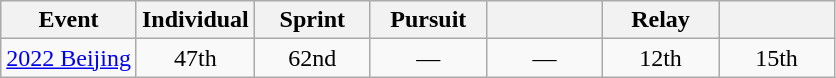<table class="wikitable" style="text-align: center;">
<tr ">
<th>Event</th>
<th style="width:70px;">Individual</th>
<th style="width:70px;">Sprint</th>
<th style="width:70px;">Pursuit</th>
<th style="width:70px;"></th>
<th style="width:70px;">Relay</th>
<th style="width:70px;"></th>
</tr>
<tr>
<td align="left"> <a href='#'>2022 Beijing</a></td>
<td>47th</td>
<td>62nd</td>
<td>—</td>
<td>—</td>
<td>12th</td>
<td>15th</td>
</tr>
</table>
